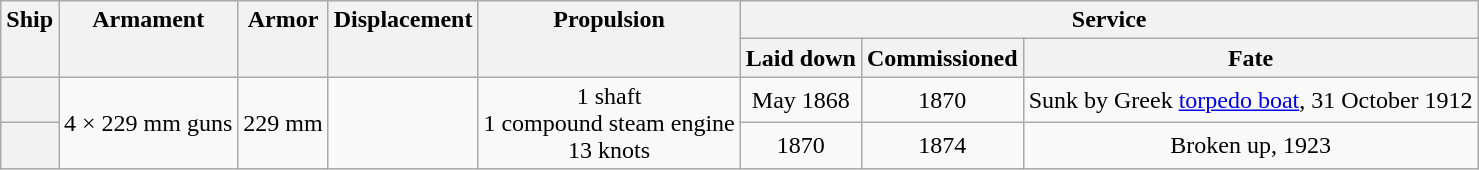<table class="wikitable plainrowheaders" style="text-align: center;">
<tr valign="top">
<th scope="col" rowspan="2">Ship</th>
<th scope="col" rowspan="2">Armament</th>
<th scope="col" rowspan="2">Armor</th>
<th scope="col" rowspan="2">Displacement</th>
<th scope="col" rowspan="2">Propulsion</th>
<th scope="col" colspan="3">Service</th>
</tr>
<tr valign="top">
<th scope="col">Laid down</th>
<th scope="col">Commissioned</th>
<th scope="col">Fate</th>
</tr>
<tr valign="center">
<th scope="row"></th>
<td rowspan="2">4 × 229 mm guns</td>
<td rowspan="2">229 mm</td>
<td rowspan="2"></td>
<td rowspan="2">1 shaft<br>1 compound steam engine<br>13 knots</td>
<td>May 1868</td>
<td>1870</td>
<td>Sunk by Greek <a href='#'>torpedo boat</a>, 31 October 1912</td>
</tr>
<tr valign="center">
<th scope="row"></th>
<td>1870</td>
<td>1874</td>
<td>Broken up, 1923</td>
</tr>
</table>
